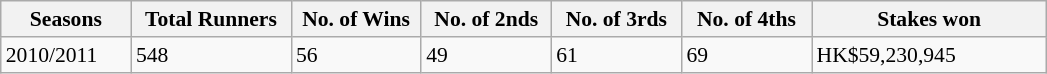<table class="wikitable sortable" style="font-size:90%;">
<tr>
<th width="80px">Seasons</th>
<th width="100px">Total Runners</th>
<th width="80px">No. of Wins</th>
<th width="80px">No. of 2nds</th>
<th width="80px">No. of 3rds</th>
<th width="80px">No. of 4ths</th>
<th width="150px">Stakes won</th>
</tr>
<tr>
<td>2010/2011</td>
<td>548</td>
<td>56</td>
<td>49</td>
<td>61</td>
<td>69</td>
<td>HK$59,230,945</td>
</tr>
</table>
